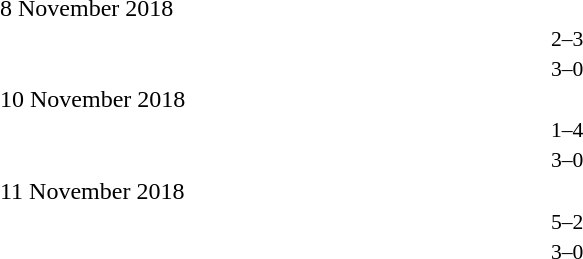<table style="width:100%;" cellspacing="1">
<tr>
<th width=25%></th>
<th width=2%></th>
<th width=6%></th>
<th width=2%></th>
<th width=25%></th>
</tr>
<tr>
<td>8 November 2018</td>
</tr>
<tr style=font-size:90%>
<td align=right></td>
<td></td>
<td align=center>2–3</td>
<td></td>
<td></td>
<td></td>
</tr>
<tr style=font-size:90%>
<td align=right></td>
<td></td>
<td align=center>3–0</td>
<td></td>
<td></td>
<td></td>
</tr>
<tr>
<td>10 November 2018</td>
</tr>
<tr style=font-size:90%>
<td align=right></td>
<td></td>
<td align=center>1–4</td>
<td></td>
<td></td>
<td></td>
</tr>
<tr style=font-size:90%>
<td align=right></td>
<td></td>
<td align=center>3–0</td>
<td></td>
<td></td>
<td></td>
</tr>
<tr>
<td>11 November 2018</td>
</tr>
<tr style=font-size:90%>
<td align=right></td>
<td></td>
<td align=center>5–2</td>
<td></td>
<td></td>
<td></td>
</tr>
<tr style=font-size:90%>
<td align=right></td>
<td></td>
<td align=center>3–0</td>
<td></td>
<td></td>
<td></td>
</tr>
</table>
